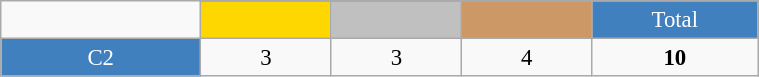<table class="wikitable"  style="font-size:95%; text-align:center; border:gray solid 1px; width:40%;">
<tr>
<td rowspan="2" style="width:3%;"></td>
</tr>
<tr>
<td style="width:2%;" bgcolor=gold></td>
<td style="width:2%;" bgcolor=silver></td>
<td style="width:2%;" bgcolor=cc9966></td>
<td style="width:2%; background-color:#4180be; color:white;">Total</td>
</tr>
<tr>
<td style="background-color:#4180be; color:white;">C2</td>
<td>3</td>
<td>3</td>
<td>4</td>
<td><strong>10</strong></td>
</tr>
</table>
